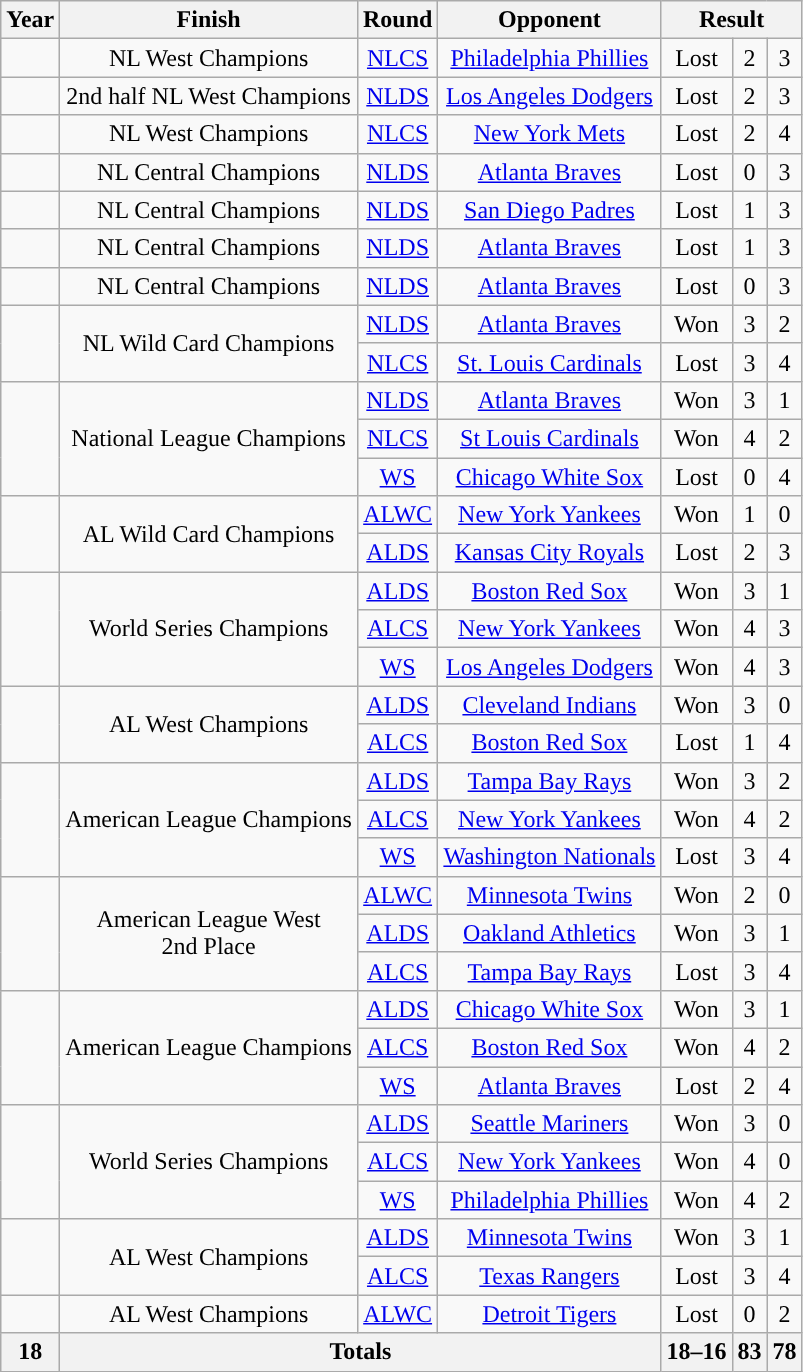<table class="wikitable">
<tr>
<th colspan=1>Year</th>
<th colspan=1>Finish</th>
<th colspan=1>Round</th>
<th colspan=1>Opponent</th>
<th colspan=3>Result</th>
</tr>
<tr>
<td align="center"></td>
<td align="center">NL West Champions</td>
<td align="center"><a href='#'>NLCS</a></td>
<td align="center"><a href='#'>Philadelphia Phillies</a></td>
<td align="center">Lost</td>
<td align="center">2</td>
<td align="center">3</td>
</tr>
<tr>
<td align="center"></td>
<td align="center">2nd half NL West Champions</td>
<td align="center"><a href='#'>NLDS</a></td>
<td align="center"><a href='#'>Los Angeles Dodgers</a></td>
<td align="center">Lost</td>
<td align="center">2</td>
<td align="center">3</td>
</tr>
<tr>
<td align="center"></td>
<td align="center">NL West Champions</td>
<td align="center"><a href='#'>NLCS</a></td>
<td align="center"><a href='#'>New York Mets</a></td>
<td align="center">Lost</td>
<td align="center">2</td>
<td align="center">4</td>
</tr>
<tr>
<td align="center"></td>
<td align="center">NL Central Champions</td>
<td align="center"><a href='#'>NLDS</a></td>
<td align="center"><a href='#'>Atlanta Braves</a></td>
<td align="center">Lost</td>
<td align="center">0</td>
<td align="center">3</td>
</tr>
<tr>
<td align="center"></td>
<td align="center">NL Central Champions</td>
<td align="center"><a href='#'>NLDS</a></td>
<td align="center"><a href='#'>San Diego Padres</a></td>
<td align="center">Lost</td>
<td align="center">1</td>
<td align="center">3</td>
</tr>
<tr>
<td align="center"></td>
<td align="center">NL Central Champions</td>
<td align="center"><a href='#'>NLDS</a></td>
<td align="center"><a href='#'>Atlanta Braves</a></td>
<td align="center">Lost</td>
<td align="center">1</td>
<td align="center">3</td>
</tr>
<tr>
<td align="center"></td>
<td align="center">NL Central Champions</td>
<td align="center"><a href='#'>NLDS</a></td>
<td align="center"><a href='#'>Atlanta Braves</a></td>
<td align="center">Lost</td>
<td align="center">0</td>
<td align="center">3</td>
</tr>
<tr>
<td align="center" rowspan="2"></td>
<td align="center" rowspan="2">NL Wild Card Champions</td>
<td align="center"><a href='#'>NLDS</a></td>
<td align="center"><a href='#'>Atlanta Braves</a></td>
<td align="center">Won</td>
<td align="center">3</td>
<td align="center">2</td>
</tr>
<tr>
<td align="center"><a href='#'>NLCS</a></td>
<td align="center"><a href='#'>St. Louis Cardinals</a></td>
<td align="center">Lost</td>
<td align="center">3</td>
<td align="center">4</td>
</tr>
<tr>
<td align="center" rowspan="3"></td>
<td align="center" rowspan="3">National League Champions</td>
<td align="center"><a href='#'>NLDS</a></td>
<td align="center"><a href='#'>Atlanta Braves</a></td>
<td align="center">Won</td>
<td align="center">3</td>
<td align="center">1</td>
</tr>
<tr>
<td align="center"><a href='#'>NLCS</a></td>
<td align="center"><a href='#'>St Louis Cardinals</a></td>
<td align="center">Won</td>
<td align="center">4</td>
<td align="center">2</td>
</tr>
<tr>
<td align="center"><a href='#'>WS</a></td>
<td align="center"><a href='#'>Chicago White Sox</a></td>
<td align="center">Lost</td>
<td align="center">0</td>
<td align="center">4</td>
</tr>
<tr>
<td align="center" rowspan="2"></td>
<td align="center" rowspan="2">AL Wild Card Champions</td>
<td align="center"><a href='#'>ALWC</a></td>
<td align="center"><a href='#'>New York Yankees</a></td>
<td align="center">Won</td>
<td align="center">1</td>
<td align="center">0</td>
</tr>
<tr>
<td align="center"><a href='#'>ALDS</a></td>
<td align="center"><a href='#'>Kansas City Royals</a></td>
<td align="center">Lost</td>
<td align="center">2</td>
<td align="center">3</td>
</tr>
<tr>
<td align="center" rowspan="3"></td>
<td align="center" rowspan="3">World Series Champions</td>
<td align="center"><a href='#'>ALDS</a></td>
<td align="center"><a href='#'>Boston Red Sox</a></td>
<td align="center">Won</td>
<td align="center">3</td>
<td align="center">1</td>
</tr>
<tr>
<td align="center"><a href='#'>ALCS</a></td>
<td align="center"><a href='#'>New York Yankees</a></td>
<td align="center">Won</td>
<td align="center">4</td>
<td align="center">3</td>
</tr>
<tr>
<td align="center"><a href='#'>WS</a></td>
<td align="center"><a href='#'>Los Angeles Dodgers</a></td>
<td align="center">Won</td>
<td align="center">4</td>
<td align="center">3</td>
</tr>
<tr>
<td align="center" rowspan="2"></td>
<td align="center" rowspan="2">AL West Champions</td>
<td align="center"><a href='#'>ALDS</a></td>
<td align="center"><a href='#'>Cleveland Indians</a></td>
<td align="center">Won</td>
<td align="center">3</td>
<td align="center">0</td>
</tr>
<tr>
<td align="center"><a href='#'>ALCS</a></td>
<td align="center"><a href='#'>Boston Red Sox</a></td>
<td align="center">Lost</td>
<td align="center">1</td>
<td align="center">4</td>
</tr>
<tr>
<td align="center" rowspan="3"></td>
<td align="center" rowspan="3">American League Champions</td>
<td align="center"><a href='#'>ALDS</a></td>
<td align="center"><a href='#'>Tampa Bay Rays</a></td>
<td align="center">Won</td>
<td align="center">3</td>
<td align="center">2</td>
</tr>
<tr>
<td align="center"><a href='#'>ALCS</a></td>
<td align="center"><a href='#'>New York Yankees</a></td>
<td align="center">Won</td>
<td align="center">4</td>
<td align="center">2</td>
</tr>
<tr>
<td align= "center"><a href='#'>WS</a></td>
<td align="center"><a href='#'>Washington Nationals</a></td>
<td align="center">Lost</td>
<td align="center">3</td>
<td align="center">4</td>
</tr>
<tr>
<td align="center" rowspan="3"></td>
<td align="center" rowspan="3">American League West <br> 2nd Place</td>
<td align="center"><a href='#'>ALWC</a></td>
<td align="center"><a href='#'>Minnesota Twins</a></td>
<td align="center">Won</td>
<td align="center">2</td>
<td align="center">0</td>
</tr>
<tr>
<td align="center"><a href='#'>ALDS</a></td>
<td align="center"><a href='#'>Oakland Athletics</a></td>
<td align="center">Won</td>
<td align="center">3</td>
<td align="center">1</td>
</tr>
<tr>
<td align="center"><a href='#'>ALCS</a></td>
<td align="center"><a href='#'>Tampa Bay Rays</a></td>
<td align="center">Lost</td>
<td align="center">3</td>
<td align="center">4</td>
</tr>
<tr>
<td align="center" rowspan="3"></td>
<td align="center" rowspan="3">American League Champions</td>
<td align="center"><a href='#'>ALDS</a></td>
<td align="center"><a href='#'>Chicago White Sox</a></td>
<td align="center">Won</td>
<td align="center">3</td>
<td align="center">1</td>
</tr>
<tr>
<td align="center"><a href='#'>ALCS</a></td>
<td align="center"><a href='#'>Boston Red Sox</a></td>
<td align="center">Won</td>
<td align="center">4</td>
<td align="center">2</td>
</tr>
<tr>
<td align="center"><a href='#'>WS</a></td>
<td align="center"><a href='#'>Atlanta Braves</a></td>
<td align="center">Lost</td>
<td align="center">2</td>
<td align="center">4</td>
</tr>
<tr>
<td align="center" rowspan="3"></td>
<td align="center" rowspan="3">World Series Champions</td>
<td align="center"><a href='#'>ALDS</a></td>
<td align="center"><a href='#'>Seattle Mariners</a></td>
<td align="center">Won</td>
<td align="center">3</td>
<td align="center">0</td>
</tr>
<tr>
<td align="center"><a href='#'>ALCS</a></td>
<td align="center"><a href='#'>New York Yankees</a></td>
<td align="center">Won</td>
<td align="center">4</td>
<td align="center">0</td>
</tr>
<tr>
<td align="center"><a href='#'>WS</a></td>
<td align="center"><a href='#'>Philadelphia Phillies</a></td>
<td align="center">Won</td>
<td align="center">4</td>
<td align="center">2</td>
</tr>
<tr>
<td align="center" rowspan="2"></td>
<td align="center" rowspan="2">AL West Champions</td>
<td align="center"><a href='#'>ALDS</a></td>
<td align="center"><a href='#'>Minnesota Twins</a></td>
<td align="center">Won</td>
<td align="center">3</td>
<td align="center">1</td>
</tr>
<tr>
<td align="center"><a href='#'>ALCS</a></td>
<td align="center"><a href='#'>Texas Rangers</a></td>
<td align="center">Lost</td>
<td align="center">3</td>
<td align="center">4</td>
</tr>
<tr>
<td align="center" rowspan="1"></td>
<td align="center" rowspan="1">AL West Champions</td>
<td align="center"><a href='#'>ALWC</a></td>
<td align="center"><a href='#'>Detroit Tigers</a></td>
<td align="center">Lost</td>
<td align="center">0</td>
<td align="center">2</td>
</tr>
<tr>
<th align="center">18</th>
<th colspan="3">Totals</th>
<th>18–16</th>
<th>83</th>
<th>78</th>
</tr>
</table>
